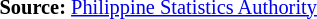<table style="font-size:85%;" '|>
<tr>
<td><br><p>
<strong>Source:</strong> <a href='#'>Philippine Statistics Authority</a>
</p></td>
</tr>
</table>
